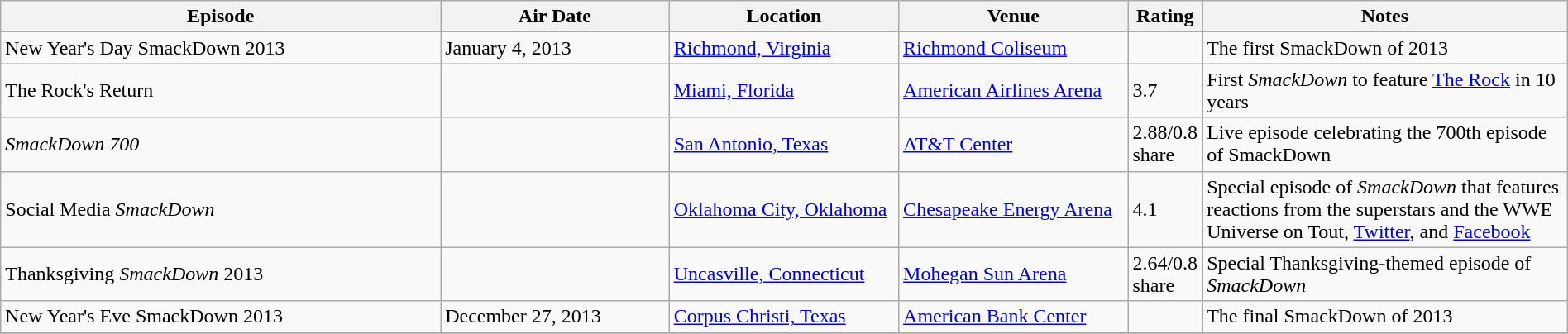<table class="wikitable plainrowheaders sortable" style="width:100%;">
<tr>
<th style="width:29%;">Episode</th>
<th style="width:15%;">Air Date</th>
<th style="width:15%;">Location</th>
<th style="width:15%;">Venue</th>
<th style="width:2%;">Rating</th>
<th style="width:99%;">Notes</th>
</tr>
<tr>
<td>New Year's Day SmackDown 2013</td>
<td>January 4, 2013</td>
<td><a href='#'>Richmond, Virginia</a></td>
<td><a href='#'>Richmond Coliseum</a></td>
<td></td>
<td>The first SmackDown of 2013</td>
</tr>
<tr>
<td>The Rock's Return</td>
<td></td>
<td><a href='#'>Miami, Florida</a></td>
<td><a href='#'>American Airlines Arena</a></td>
<td>3.7</td>
<td>First <em>SmackDown</em> to feature <a href='#'>The Rock</a> in 10 years</td>
</tr>
<tr>
<td><em>SmackDown 700</em></td>
<td></td>
<td><a href='#'>San Antonio, Texas</a></td>
<td><a href='#'>AT&T Center</a></td>
<td>2.88/0.8 share</td>
<td>Live episode celebrating the 700th episode of SmackDown</td>
</tr>
<tr>
<td>Social Media <em>SmackDown</em></td>
<td></td>
<td><a href='#'>Oklahoma City, Oklahoma</a></td>
<td><a href='#'>Chesapeake Energy Arena</a></td>
<td>4.1</td>
<td>Special episode of <em>SmackDown</em> that features reactions from the superstars and the WWE Universe on Tout, <a href='#'>Twitter</a>, and <a href='#'>Facebook</a></td>
</tr>
<tr>
<td>Thanksgiving <em>SmackDown</em> 2013</td>
<td></td>
<td><a href='#'>Uncasville, Connecticut</a></td>
<td><a href='#'>Mohegan Sun Arena</a></td>
<td>2.64/0.8 share</td>
<td>Special Thanksgiving-themed episode of <em>SmackDown</em></td>
</tr>
<tr>
<td>New Year's Eve SmackDown 2013</td>
<td>December 27, 2013</td>
<td><a href='#'>Corpus Christi, Texas</a></td>
<td><a href='#'>American Bank Center</a></td>
<td></td>
<td>The final SmackDown of 2013</td>
</tr>
<tr>
</tr>
</table>
